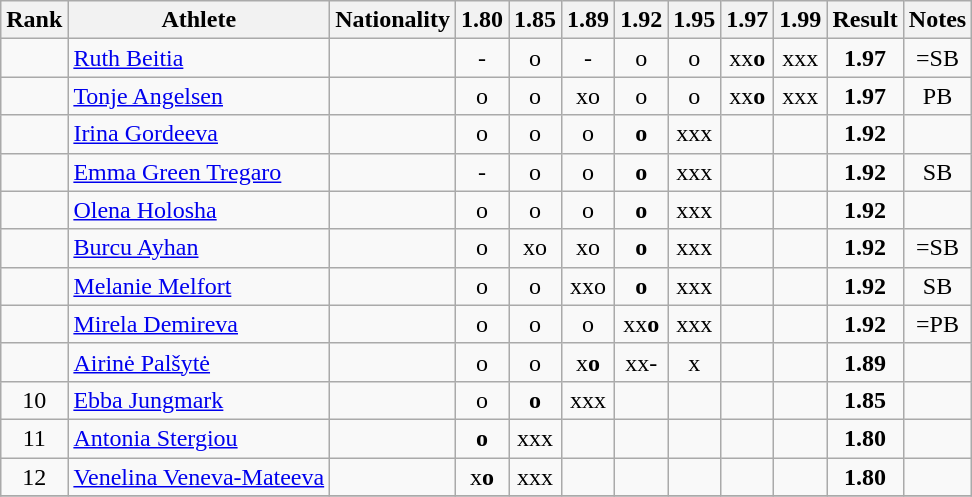<table class="wikitable sortable" style="text-align:center">
<tr>
<th>Rank</th>
<th>Athlete</th>
<th>Nationality</th>
<th>1.80</th>
<th>1.85</th>
<th>1.89</th>
<th>1.92</th>
<th>1.95</th>
<th>1.97</th>
<th>1.99</th>
<th>Result</th>
<th>Notes</th>
</tr>
<tr>
<td></td>
<td align="left"><a href='#'>Ruth Beitia</a></td>
<td align=left></td>
<td>-</td>
<td>o</td>
<td>-</td>
<td>o</td>
<td>o</td>
<td>xx<strong>o</strong></td>
<td>xxx</td>
<td><strong>1.97</strong></td>
<td>=SB</td>
</tr>
<tr>
<td></td>
<td align="left"><a href='#'>Tonje Angelsen</a></td>
<td align=left></td>
<td>o</td>
<td>o</td>
<td>xo</td>
<td>o</td>
<td>o</td>
<td>xx<strong>o</strong></td>
<td>xxx</td>
<td><strong>1.97</strong></td>
<td>PB</td>
</tr>
<tr>
<td></td>
<td align="left"><a href='#'>Irina Gordeeva</a></td>
<td align=left></td>
<td>o</td>
<td>o</td>
<td>o</td>
<td><strong>o </strong></td>
<td>xxx</td>
<td></td>
<td></td>
<td><strong>1.92</strong></td>
<td></td>
</tr>
<tr>
<td></td>
<td align="left"><a href='#'>Emma Green Tregaro</a></td>
<td align=left></td>
<td>-</td>
<td>o</td>
<td>o</td>
<td><strong>o </strong></td>
<td>xxx</td>
<td></td>
<td></td>
<td><strong>1.92</strong></td>
<td>SB</td>
</tr>
<tr>
<td></td>
<td align="left"><a href='#'>Olena Holosha</a></td>
<td align=left></td>
<td>o</td>
<td>o</td>
<td>o</td>
<td><strong>o </strong></td>
<td>xxx</td>
<td></td>
<td></td>
<td><strong>1.92</strong></td>
<td></td>
</tr>
<tr>
<td></td>
<td align="left"><a href='#'>Burcu Ayhan</a></td>
<td align=left></td>
<td>o</td>
<td>xo</td>
<td>xo</td>
<td><strong>o </strong></td>
<td>xxx</td>
<td></td>
<td></td>
<td><strong>1.92</strong></td>
<td>=SB</td>
</tr>
<tr>
<td></td>
<td align="left"><a href='#'>Melanie Melfort</a></td>
<td align=left></td>
<td>o</td>
<td>o</td>
<td>xxo</td>
<td><strong>o </strong></td>
<td>xxx</td>
<td></td>
<td></td>
<td><strong>1.92</strong></td>
<td>SB</td>
</tr>
<tr>
<td></td>
<td align="left"><a href='#'>Mirela Demireva</a></td>
<td align=left></td>
<td>o</td>
<td>o</td>
<td>o</td>
<td>xx<strong>o</strong></td>
<td>xxx</td>
<td></td>
<td></td>
<td><strong>1.92</strong></td>
<td>=PB</td>
</tr>
<tr>
<td></td>
<td align="left"><a href='#'>Airinė Palšytė</a></td>
<td align=left></td>
<td>o</td>
<td>o</td>
<td>x<strong>o</strong></td>
<td>xx-</td>
<td>x</td>
<td></td>
<td></td>
<td><strong>1.89</strong></td>
<td></td>
</tr>
<tr>
<td>10</td>
<td align="left"><a href='#'>Ebba Jungmark</a></td>
<td align=left></td>
<td>o</td>
<td><strong>o </strong></td>
<td>xxx</td>
<td></td>
<td></td>
<td></td>
<td></td>
<td><strong>1.85</strong></td>
<td></td>
</tr>
<tr>
<td>11</td>
<td align="left"><a href='#'>Antonia Stergiou</a></td>
<td align=left></td>
<td><strong>o </strong></td>
<td>xxx</td>
<td></td>
<td></td>
<td></td>
<td></td>
<td></td>
<td><strong>1.80</strong></td>
<td></td>
</tr>
<tr>
<td>12</td>
<td align="left"><a href='#'>Venelina Veneva-Mateeva</a></td>
<td align=left></td>
<td>x<strong>o</strong></td>
<td>xxx</td>
<td></td>
<td></td>
<td></td>
<td></td>
<td></td>
<td><strong>1.80</strong></td>
<td></td>
</tr>
<tr>
</tr>
</table>
